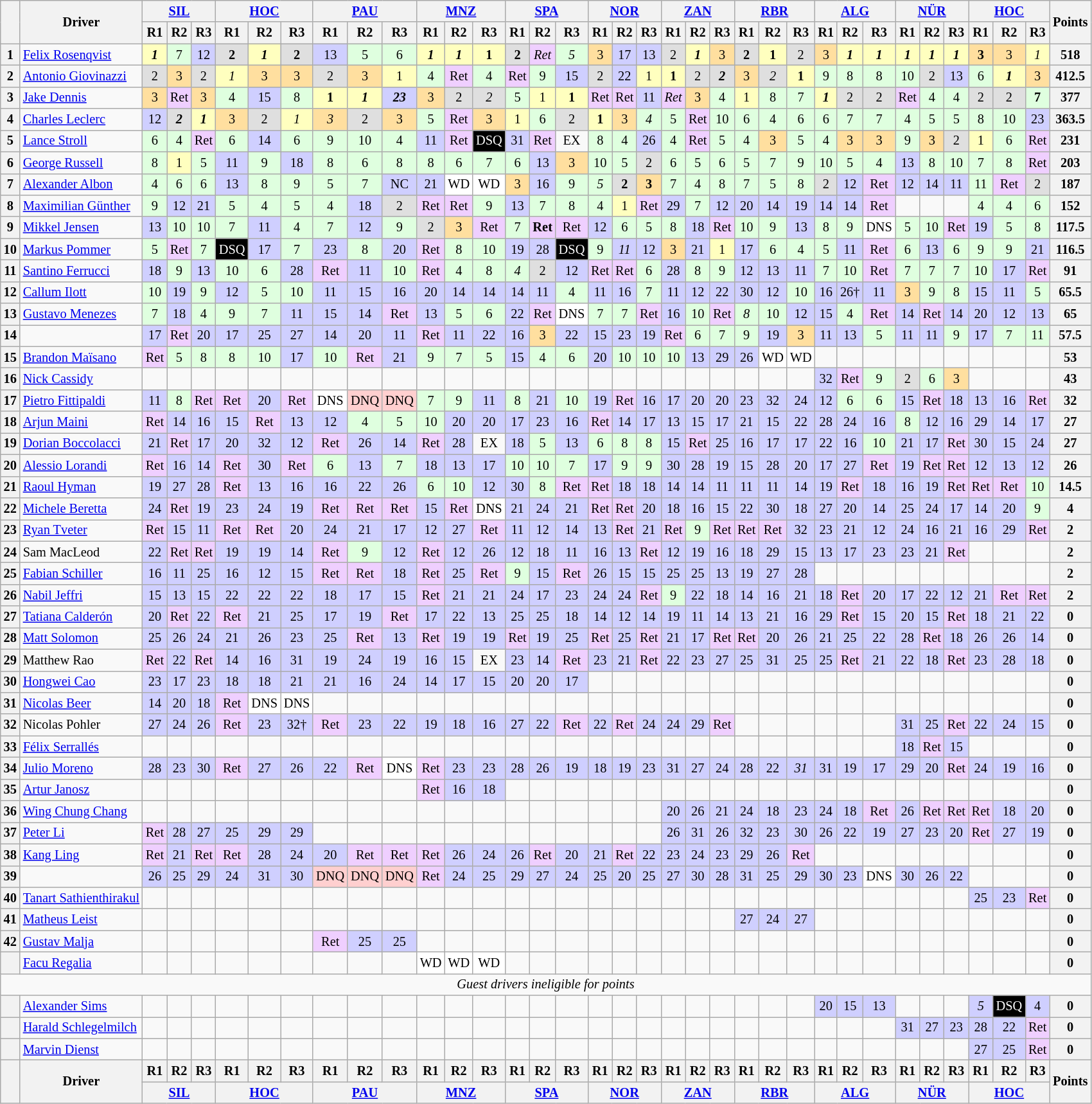<table align=left| class="wikitable" style="font-size: 85%; text-align: center">
<tr valign="top">
<th rowspan="2" valign="middle"></th>
<th rowspan="2" valign="middle">Driver</th>
<th colspan=3><a href='#'>SIL</a><br></th>
<th colspan=3><a href='#'>HOC</a><br></th>
<th colspan=3><a href='#'>PAU</a><br></th>
<th colspan=3><a href='#'>MNZ</a><br></th>
<th colspan=3><a href='#'>SPA</a><br></th>
<th colspan=3><a href='#'>NOR</a><br></th>
<th colspan=3><a href='#'>ZAN</a><br></th>
<th colspan=3><a href='#'>RBR</a><br></th>
<th colspan=3><a href='#'>ALG</a><br></th>
<th colspan=3><a href='#'>NÜR</a><br></th>
<th colspan=3><a href='#'>HOC</a><br></th>
<th rowspan="2" valign="middle">Points</th>
</tr>
<tr>
<th>R1</th>
<th>R2</th>
<th>R3</th>
<th>R1</th>
<th>R2</th>
<th>R3</th>
<th>R1</th>
<th>R2</th>
<th>R3</th>
<th>R1</th>
<th>R2</th>
<th>R3</th>
<th>R1</th>
<th>R2</th>
<th>R3</th>
<th>R1</th>
<th>R2</th>
<th>R3</th>
<th>R1</th>
<th>R2</th>
<th>R3</th>
<th>R1</th>
<th>R2</th>
<th>R3</th>
<th>R1</th>
<th>R2</th>
<th>R3</th>
<th>R1</th>
<th>R2</th>
<th>R3</th>
<th>R1</th>
<th>R2</th>
<th>R3</th>
</tr>
<tr>
<th>1</th>
<td align=left> <a href='#'>Felix Rosenqvist</a></td>
<td style="background:#FFFFBF;"><strong><em>1</em></strong></td>
<td style="background:#DFFFDF;">7</td>
<td style="background:#CFCFFF;">12</td>
<td style="background:#DFDFDF;"><strong>2</strong></td>
<td style="background:#FFFFBF;"><strong><em>1</em></strong></td>
<td style="background:#DFDFDF;"><strong>2</strong></td>
<td style="background:#CFCFFF;">13</td>
<td style="background:#DFFFDF;">5</td>
<td style="background:#DFFFDF;">6</td>
<td style="background:#FFFFBF;"><strong><em>1</em></strong></td>
<td style="background:#FFFFBF;"><strong><em>1</em></strong></td>
<td style="background:#FFFFBF;"><strong>1</strong></td>
<td style="background:#DFDFDF;"><strong>2</strong></td>
<td style="background:#EFCFFF;"><em>Ret</em></td>
<td style="background:#DFFFDF;"><em>5</em></td>
<td style="background:#FFDF9F;">3</td>
<td style="background:#CFCFFF;">17</td>
<td style="background:#CFCFFF;">13</td>
<td style="background:#DFDFDF;">2</td>
<td style="background:#FFFFBF;"><strong><em>1</em></strong></td>
<td style="background:#FFDF9F;">3</td>
<td style="background:#DFDFDF;"><strong>2</strong></td>
<td style="background:#FFFFBF;"><strong>1</strong></td>
<td style="background:#DFDFDF;">2</td>
<td style="background:#FFDF9F;">3</td>
<td style="background:#FFFFBF;"><strong><em>1</em></strong></td>
<td style="background:#FFFFBF;"><strong><em>1</em></strong></td>
<td style="background:#FFFFBF;"><strong><em>1</em></strong></td>
<td style="background:#FFFFBF;"><strong><em>1</em></strong></td>
<td style="background:#FFFFBF;"><strong><em>1</em></strong></td>
<td style="background:#FFDF9F;"><strong>3</strong></td>
<td style="background:#FFDF9F;">3</td>
<td style="background:#FFFFBF;"><em>1</em></td>
<th>518</th>
</tr>
<tr>
<th>2</th>
<td align=left> <a href='#'>Antonio Giovinazzi</a></td>
<td style="background:#DFDFDF;">2</td>
<td style="background:#FFDF9F;">3</td>
<td style="background:#DFDFDF;">2</td>
<td style="background:#FFFFBF;"><em>1</em></td>
<td style="background:#FFDF9F;">3</td>
<td style="background:#FFDF9F;">3</td>
<td style="background:#DFDFDF;">2</td>
<td style="background:#FFDF9F;">3</td>
<td style="background:#FFFFBF;">1</td>
<td style="background:#DFFFDF;">4</td>
<td style="background:#EFCFFF;">Ret</td>
<td style="background:#DFFFDF;">4</td>
<td style="background:#EFCFFF;">Ret</td>
<td style="background:#DFFFDF;">9</td>
<td style="background:#CFCFFF;">15</td>
<td style="background:#DFDFDF;">2</td>
<td style="background:#CFCFFF;">22</td>
<td style="background:#FFFFBF;">1</td>
<td style="background:#FFFFBF;"><strong>1</strong></td>
<td style="background:#DFDFDF;">2</td>
<td style="background:#DFDFDF;"><strong><em>2</em></strong></td>
<td style="background:#FFDF9F;">3</td>
<td style="background:#DFDFDF;"><em>2</em></td>
<td style="background:#FFFFBF;"><strong>1</strong></td>
<td style="background:#DFFFDF;">9</td>
<td style="background:#DFFFDF;">8</td>
<td style="background:#DFFFDF;">8</td>
<td style="background:#DFFFDF;">10</td>
<td style="background:#DFDFDF;">2</td>
<td style="background:#CFCFFF;">13</td>
<td style="background:#DFFFDF;">6</td>
<td style="background:#FFFFBF;"><strong><em>1</em></strong></td>
<td style="background:#FFDF9F;">3</td>
<th>412.5</th>
</tr>
<tr>
<th>3</th>
<td align=left> <a href='#'>Jake Dennis</a></td>
<td style="background:#FFDF9F;">3</td>
<td style="background:#EFCFFF;">Ret</td>
<td style="background:#FFDF9F;">3</td>
<td style="background:#DFFFDF;">4</td>
<td style="background:#CFCFFF;">15</td>
<td style="background:#DFFFDF;">8</td>
<td style="background:#FFFFBF;"><strong>1</strong></td>
<td style="background:#FFFFBF;"><strong><em>1</em></strong></td>
<td style="background:#CFCFFF;"><strong><em>23</em></strong></td>
<td style="background:#FFDF9F;">3</td>
<td style="background:#DFDFDF;">2</td>
<td style="background:#DFDFDF;"><em>2</em></td>
<td style="background:#DFFFDF;">5</td>
<td style="background:#FFFFBF;">1</td>
<td style="background:#FFFFBF;"><strong>1</strong></td>
<td style="background:#EFCFFF;">Ret</td>
<td style="background:#EFCFFF;">Ret</td>
<td style="background:#CFCFFF;">11</td>
<td style="background:#EFCFFF;"><em>Ret</em></td>
<td style="background:#FFDF9F;">3</td>
<td style="background:#DFFFDF;">4</td>
<td style="background:#FFFFBF;">1</td>
<td style="background:#DFFFDF;">8</td>
<td style="background:#DFFFDF;">7</td>
<td style="background:#FFFFBF;"><strong><em>1</em></strong></td>
<td style="background:#DFDFDF;">2</td>
<td style="background:#DFDFDF;">2</td>
<td style="background:#EFCFFF;">Ret</td>
<td style="background:#DFFFDF;">4</td>
<td style="background:#DFFFDF;">4</td>
<td style="background:#DFDFDF;">2</td>
<td style="background:#DFDFDF;">2</td>
<td style="background:#DFFFDF;"><strong>7</strong></td>
<th>377</th>
</tr>
<tr>
<th>4</th>
<td align=left> <a href='#'>Charles Leclerc</a></td>
<td style="background:#CFCFFF;">12</td>
<td style="background:#DFDFDF;"><strong><em>2</em></strong></td>
<td style="background:#FFFFBF;"><strong><em>1</em></strong></td>
<td style="background:#FFDF9F;">3</td>
<td style="background:#DFDFDF;">2</td>
<td style="background:#FFFFBF;"><em>1</em></td>
<td style="background:#FFDF9F;"><em>3</em></td>
<td style="background:#DFDFDF;">2</td>
<td style="background:#FFDF9F;">3</td>
<td style="background:#DFFFDF;">5</td>
<td style="background:#EFCFFF;">Ret</td>
<td style="background:#FFDF9F;">3</td>
<td style="background:#FFFFBF;">1</td>
<td style="background:#DFFFDF;">6</td>
<td style="background:#DFDFDF;">2</td>
<td style="background:#FFFFBF;"><strong>1</strong></td>
<td style="background:#FFDF9F;">3</td>
<td style="background:#DFFFDF;"><em>4</em></td>
<td style="background:#DFFFDF;">5</td>
<td style="background:#EFCFFF;">Ret</td>
<td style="background:#DFFFDF;">10</td>
<td style="background:#DFFFDF;">6</td>
<td style="background:#DFFFDF;">4</td>
<td style="background:#DFFFDF;">6</td>
<td style="background:#DFFFDF;">6</td>
<td style="background:#DFFFDF;">7</td>
<td style="background:#DFFFDF;">7</td>
<td style="background:#DFFFDF;">4</td>
<td style="background:#DFFFDF;">5</td>
<td style="background:#DFFFDF;">5</td>
<td style="background:#DFFFDF;">8</td>
<td style="background:#DFFFDF;">10</td>
<td style="background:#CFCFFF;">23</td>
<th>363.5</th>
</tr>
<tr>
<th>5</th>
<td align=left> <a href='#'>Lance Stroll</a></td>
<td style="background:#DFFFDF;">6</td>
<td style="background:#DFFFDF;">4</td>
<td style="background:#EFCFFF;">Ret</td>
<td style="background:#DFFFDF;">6</td>
<td style="background:#CFCFFF;">14</td>
<td style="background:#DFFFDF;">6</td>
<td style="background:#DFFFDF;">9</td>
<td style="background:#DFFFDF;">10</td>
<td style="background:#DFFFDF;">4</td>
<td style="background:#CFCFFF;">11</td>
<td style="background:#EFCFFF;">Ret</td>
<td style="background:#000000; color:white">DSQ</td>
<td style="background:#CFCFFF;">31</td>
<td style="background:#EFCFFF;">Ret</td>
<td>EX</td>
<td style="background:#DFFFDF;">8</td>
<td style="background:#DFFFDF;">4</td>
<td style="background:#CFCFFF;">26</td>
<td style="background:#DFFFDF;">4</td>
<td style="background:#EFCFFF;">Ret</td>
<td style="background:#DFFFDF;">5</td>
<td style="background:#DFFFDF;">4</td>
<td style="background:#FFDF9F;">3</td>
<td style="background:#DFFFDF;">5</td>
<td style="background:#DFFFDF;">4</td>
<td style="background:#FFDF9F;">3</td>
<td style="background:#FFDF9F;">3</td>
<td style="background:#DFFFDF;">9</td>
<td style="background:#FFDF9F;">3</td>
<td style="background:#DFDFDF;">2</td>
<td style="background:#FFFFBF;">1</td>
<td style="background:#DFFFDF;">6</td>
<td style="background:#EFCFFF;">Ret</td>
<th>231</th>
</tr>
<tr>
<th>6</th>
<td align=left> <a href='#'>George Russell</a></td>
<td style="background:#DFFFDF;">8</td>
<td style="background:#FFFFBF;">1</td>
<td style="background:#DFFFDF;">5</td>
<td style="background:#CFCFFF;">11</td>
<td style="background:#DFFFDF;">9</td>
<td style="background:#CFCFFF;">18</td>
<td style="background:#DFFFDF;">8</td>
<td style="background:#DFFFDF;">6</td>
<td style="background:#DFFFDF;">8</td>
<td style="background:#DFFFDF;">8</td>
<td style="background:#DFFFDF;">6</td>
<td style="background:#DFFFDF;">7</td>
<td style="background:#DFFFDF;">6</td>
<td style="background:#CFCFFF;">13</td>
<td style="background:#FFDF9F;">3</td>
<td style="background:#DFFFDF;">10</td>
<td style="background:#DFFFDF;">5</td>
<td style="background:#DFDFDF;">2</td>
<td style="background:#DFFFDF;">6</td>
<td style="background:#DFFFDF;">5</td>
<td style="background:#DFFFDF;">6</td>
<td style="background:#DFFFDF;">5</td>
<td style="background:#DFFFDF;">7</td>
<td style="background:#DFFFDF;">9</td>
<td style="background:#DFFFDF;">10</td>
<td style="background:#DFFFDF;">5</td>
<td style="background:#DFFFDF;">4</td>
<td style="background:#CFCFFF;">13</td>
<td style="background:#DFFFDF;">8</td>
<td style="background:#DFFFDF;">10</td>
<td style="background:#DFFFDF;">7</td>
<td style="background:#DFFFDF;">8</td>
<td style="background:#EFCFFF;">Ret</td>
<th>203</th>
</tr>
<tr>
<th>7</th>
<td align=left> <a href='#'>Alexander Albon</a></td>
<td style="background:#DFFFDF;">4</td>
<td style="background:#DFFFDF;">6</td>
<td style="background:#DFFFDF;">6</td>
<td style="background:#CFCFFF;">13</td>
<td style="background:#DFFFDF;">8</td>
<td style="background:#DFFFDF;">9</td>
<td style="background:#DFFFDF;">5</td>
<td style="background:#DFFFDF;">7</td>
<td style="background:#CFCFFF;">NC</td>
<td style="background:#CFCFFF;">21</td>
<td style="background:#FFFFFF;">WD</td>
<td style="background:#FFFFFF;">WD</td>
<td style="background:#FFDF9F;">3</td>
<td style="background:#CFCFFF;">16</td>
<td style="background:#DFFFDF;">9</td>
<td style="background:#DFFFDF;"><em>5</em></td>
<td style="background:#DFDFDF;"><strong>2</strong></td>
<td style="background:#FFDF9F;"><strong>3</strong></td>
<td style="background:#DFFFDF;">7</td>
<td style="background:#DFFFDF;">4</td>
<td style="background:#DFFFDF;">8</td>
<td style="background:#DFFFDF;">7</td>
<td style="background:#DFFFDF;">5</td>
<td style="background:#DFFFDF;">8</td>
<td style="background:#DFDFDF;">2</td>
<td style="background:#CFCFFF;">12</td>
<td style="background:#EFCFFF;">Ret</td>
<td style="background:#CFCFFF;">12</td>
<td style="background:#CFCFFF;">14</td>
<td style="background:#CFCFFF;">11</td>
<td style="background:#DFFFDF;">11</td>
<td style="background:#EFCFFF;">Ret</td>
<td style="background:#DFDFDF;">2</td>
<th>187</th>
</tr>
<tr>
<th>8</th>
<td align=left> <a href='#'>Maximilian Günther</a></td>
<td style="background:#DFFFDF;">9</td>
<td style="background:#CFCFFF;">12</td>
<td style="background:#CFCFFF;">21</td>
<td style="background:#DFFFDF;">5</td>
<td style="background:#DFFFDF;">4</td>
<td style="background:#DFFFDF;">5</td>
<td style="background:#DFFFDF;">4</td>
<td style="background:#CFCFFF;">18</td>
<td style="background:#DFDFDF;">2</td>
<td style="background:#EFCFFF;">Ret</td>
<td style="background:#EFCFFF;">Ret</td>
<td style="background:#DFFFDF;">9</td>
<td style="background:#CFCFFF;">13</td>
<td style="background:#DFFFDF;">7</td>
<td style="background:#DFFFDF;">8</td>
<td style="background:#DFFFDF;">4</td>
<td style="background:#FFFFBF;">1</td>
<td style="background:#EFCFFF;">Ret</td>
<td style="background:#CFCFFF;">29</td>
<td style="background:#DFFFDF;">7</td>
<td style="background:#CFCFFF;">12</td>
<td style="background:#CFCFFF;">20</td>
<td style="background:#CFCFFF;">14</td>
<td style="background:#CFCFFF;">19</td>
<td style="background:#CFCFFF;">14</td>
<td style="background:#CFCFFF;">14</td>
<td style="background:#EFCFFF;">Ret</td>
<td></td>
<td></td>
<td></td>
<td style="background:#DFFFDF;">4</td>
<td style="background:#DFFFDF;">4</td>
<td style="background:#DFFFDF;">6</td>
<th>152</th>
</tr>
<tr>
<th>9</th>
<td align=left> <a href='#'>Mikkel Jensen</a></td>
<td style="background:#CFCFFF;">13</td>
<td style="background:#DFFFDF;">10</td>
<td style="background:#DFFFDF;">10</td>
<td style="background:#DFFFDF;">7</td>
<td style="background:#CFCFFF;">11</td>
<td style="background:#DFFFDF;">4</td>
<td style="background:#DFFFDF;">7</td>
<td style="background:#CFCFFF;">12</td>
<td style="background:#DFFFDF;">9</td>
<td style="background:#DFDFDF;">2</td>
<td style="background:#FFDF9F;">3</td>
<td style="background:#EFCFFF;">Ret</td>
<td style="background:#DFFFDF;">7</td>
<td style="background:#EFCFFF;"><strong>Ret</strong></td>
<td style="background:#EFCFFF;">Ret</td>
<td style="background:#CFCFFF;">12</td>
<td style="background:#DFFFDF;">6</td>
<td style="background:#DFFFDF;">5</td>
<td style="background:#DFFFDF;">8</td>
<td style="background:#CFCFFF;">18</td>
<td style="background:#EFCFFF;">Ret</td>
<td style="background:#DFFFDF;">10</td>
<td style="background:#DFFFDF;">9</td>
<td style="background:#CFCFFF;">13</td>
<td style="background:#DFFFDF;">8</td>
<td style="background:#DFFFDF;">9</td>
<td style="background:#FFFFFF;">DNS</td>
<td style="background:#DFFFDF;">5</td>
<td style="background:#DFFFDF;">10</td>
<td style="background:#EFCFFF;">Ret</td>
<td style="background:#CFCFFF;">19</td>
<td style="background:#DFFFDF;">5</td>
<td style="background:#DFFFDF;">8</td>
<th>117.5</th>
</tr>
<tr>
<th>10</th>
<td align=left> <a href='#'>Markus Pommer</a></td>
<td style="background:#DFFFDF;">5</td>
<td style="background:#EFCFFF;">Ret</td>
<td style="background:#DFFFDF;">7</td>
<td style="background:#000000; color:white">DSQ</td>
<td style="background:#CFCFFF;">17</td>
<td style="background:#DFFFDF;">7</td>
<td style="background:#CFCFFF;">23</td>
<td style="background:#DFFFDF;">8</td>
<td style="background:#CFCFFF;">20</td>
<td style="background:#EFCFFF;">Ret</td>
<td style="background:#DFFFDF;">8</td>
<td style="background:#DFFFDF;">10</td>
<td style="background:#CFCFFF;">19</td>
<td style="background:#CFCFFF;">28</td>
<td style="background:#000000; color:white">DSQ</td>
<td style="background:#DFFFDF;">9</td>
<td style="background:#CFCFFF;"><em>11</em></td>
<td style="background:#CFCFFF;">12</td>
<td style="background:#FFDF9F;">3</td>
<td style="background:#CFCFFF;">21</td>
<td style="background:#FFFFBF;">1</td>
<td style="background:#CFCFFF;">17</td>
<td style="background:#DFFFDF;">6</td>
<td style="background:#DFFFDF;">4</td>
<td style="background:#DFFFDF;">5</td>
<td style="background:#CFCFFF;">11</td>
<td style="background:#EFCFFF;">Ret</td>
<td style="background:#DFFFDF;">6</td>
<td style="background:#CFCFFF;">13</td>
<td style="background:#DFFFDF;">6</td>
<td style="background:#DFFFDF;">9</td>
<td style="background:#DFFFDF;">9</td>
<td style="background:#CFCFFF;">21</td>
<th>116.5</th>
</tr>
<tr>
<th>11</th>
<td align=left> <a href='#'>Santino Ferrucci</a></td>
<td style="background:#CFCFFF;">18</td>
<td style="background:#DFFFDF;">9</td>
<td style="background:#CFCFFF;">13</td>
<td style="background:#DFFFDF;">10</td>
<td style="background:#DFFFDF;">6</td>
<td style="background:#CFCFFF;">28</td>
<td style="background:#EFCFFF;">Ret</td>
<td style="background:#CFCFFF;">11</td>
<td style="background:#DFFFDF;">10</td>
<td style="background:#EFCFFF;">Ret</td>
<td style="background:#DFFFDF;">4</td>
<td style="background:#DFFFDF;">8</td>
<td style="background:#DFFFDF;"><em>4</em></td>
<td style="background:#DFDFDF;">2</td>
<td style="background:#CFCFFF;">12</td>
<td style="background:#EFCFFF;">Ret</td>
<td style="background:#EFCFFF;">Ret</td>
<td style="background:#DFFFDF;">6</td>
<td style="background:#CFCFFF;">28</td>
<td style="background:#DFFFDF;">8</td>
<td style="background:#DFFFDF;">9</td>
<td style="background:#CFCFFF;">12</td>
<td style="background:#CFCFFF;">13</td>
<td style="background:#CFCFFF;">11</td>
<td style="background:#DFFFDF;">7</td>
<td style="background:#DFFFDF;">10</td>
<td style="background:#EFCFFF;">Ret</td>
<td style="background:#DFFFDF;">7</td>
<td style="background:#DFFFDF;">7</td>
<td style="background:#DFFFDF;">7</td>
<td style="background:#DFFFDF;">10</td>
<td style="background:#CFCFFF;">17</td>
<td style="background:#EFCFFF;">Ret</td>
<th>91</th>
</tr>
<tr>
<th>12</th>
<td align=left> <a href='#'>Callum Ilott</a></td>
<td style="background:#DFFFDF;">10</td>
<td style="background:#CFCFFF;">19</td>
<td style="background:#DFFFDF;">9</td>
<td style="background:#CFCFFF;">12</td>
<td style="background:#DFFFDF;">5</td>
<td style="background:#DFFFDF;">10</td>
<td style="background:#CFCFFF;">11</td>
<td style="background:#CFCFFF;">15</td>
<td style="background:#CFCFFF;">16</td>
<td style="background:#CFCFFF;">20</td>
<td style="background:#CFCFFF;">14</td>
<td style="background:#CFCFFF;">14</td>
<td style="background:#CFCFFF;">14</td>
<td style="background:#CFCFFF;">11</td>
<td style="background:#DFFFDF;">4</td>
<td style="background:#CFCFFF;">11</td>
<td style="background:#CFCFFF;">16</td>
<td style="background:#DFFFDF;">7</td>
<td style="background:#CFCFFF;">11</td>
<td style="background:#CFCFFF;">12</td>
<td style="background:#CFCFFF;">22</td>
<td style="background:#CFCFFF;">30</td>
<td style="background:#CFCFFF;">12</td>
<td style="background:#DFFFDF;">10</td>
<td style="background:#CFCFFF;">16</td>
<td style="background:#CFCFFF;">26†</td>
<td style="background:#CFCFFF;">11</td>
<td style="background:#FFDF9F;">3</td>
<td style="background:#DFFFDF;">9</td>
<td style="background:#DFFFDF;">8</td>
<td style="background:#CFCFFF;">15</td>
<td style="background:#CFCFFF;">11</td>
<td style="background:#DFFFDF;">5</td>
<th>65.5</th>
</tr>
<tr>
<th>13</th>
<td align=left> <a href='#'>Gustavo Menezes</a></td>
<td style="background:#DFFFDF;">7</td>
<td style="background:#CFCFFF;">18</td>
<td style="background:#DFFFDF;">4</td>
<td style="background:#DFFFDF;">9</td>
<td style="background:#DFFFDF;">7</td>
<td style="background:#CFCFFF;">11</td>
<td style="background:#CFCFFF;">15</td>
<td style="background:#CFCFFF;">14</td>
<td style="background:#EFCFFF;">Ret</td>
<td style="background:#CFCFFF;">13</td>
<td style="background:#DFFFDF;">5</td>
<td style="background:#DFFFDF;">6</td>
<td style="background:#CFCFFF;">22</td>
<td style="background:#EFCFFF;">Ret</td>
<td style="background:#FFFFFF;">DNS</td>
<td style="background:#DFFFDF;">7</td>
<td style="background:#DFFFDF;">7</td>
<td style="background:#EFCFFF;">Ret</td>
<td style="background:#CFCFFF;">16</td>
<td style="background:#DFFFDF;">10</td>
<td style="background:#EFCFFF;">Ret</td>
<td style="background:#DFFFDF;"><em>8</em></td>
<td style="background:#DFFFDF;">10</td>
<td style="background:#CFCFFF;">12</td>
<td style="background:#CFCFFF;">15</td>
<td style="background:#DFFFDF;">4</td>
<td style="background:#EFCFFF;">Ret</td>
<td style="background:#CFCFFF;">14</td>
<td style="background:#EFCFFF;">Ret</td>
<td style="background:#CFCFFF;">14</td>
<td style="background:#CFCFFF;">20</td>
<td style="background:#CFCFFF;">12</td>
<td style="background:#CFCFFF;">13</td>
<th>65</th>
</tr>
<tr>
<th>14</th>
<td align=left></td>
<td style="background:#CFCFFF;">17</td>
<td style="background:#EFCFFF;">Ret</td>
<td style="background:#CFCFFF;">20</td>
<td style="background:#CFCFFF;">17</td>
<td style="background:#CFCFFF;">25</td>
<td style="background:#CFCFFF;">27</td>
<td style="background:#CFCFFF;">14</td>
<td style="background:#CFCFFF;">20</td>
<td style="background:#CFCFFF;">11</td>
<td style="background:#EFCFFF;">Ret</td>
<td style="background:#CFCFFF;">11</td>
<td style="background:#CFCFFF;">22</td>
<td style="background:#CFCFFF;">16</td>
<td style="background:#FFDF9F;">3</td>
<td style="background:#CFCFFF;">22</td>
<td style="background:#CFCFFF;">15</td>
<td style="background:#CFCFFF;">23</td>
<td style="background:#CFCFFF;">19</td>
<td style="background:#EFCFFF;">Ret</td>
<td style="background:#DFFFDF;">6</td>
<td style="background:#DFFFDF;">7</td>
<td style="background:#DFFFDF;">9</td>
<td style="background:#CFCFFF;">19</td>
<td style="background:#FFDF9F;">3</td>
<td style="background:#CFCFFF;">11</td>
<td style="background:#CFCFFF;">13</td>
<td style="background:#DFFFDF;">5</td>
<td style="background:#CFCFFF;">11</td>
<td style="background:#CFCFFF;">11</td>
<td style="background:#DFFFDF;">9</td>
<td style="background:#CFCFFF;">17</td>
<td style="background:#DFFFDF;">7</td>
<td style="background:#DFFFDF;">11</td>
<th>57.5</th>
</tr>
<tr>
<th>15</th>
<td align=left> <a href='#'>Brandon Maïsano</a></td>
<td style="background:#EFCFFF;">Ret</td>
<td style="background:#DFFFDF;">5</td>
<td style="background:#DFFFDF;">8</td>
<td style="background:#DFFFDF;">8</td>
<td style="background:#DFFFDF;">10</td>
<td style="background:#CFCFFF;">17</td>
<td style="background:#DFFFDF;">10</td>
<td style="background:#EFCFFF;">Ret</td>
<td style="background:#CFCFFF;">21</td>
<td style="background:#DFFFDF;">9</td>
<td style="background:#DFFFDF;">7</td>
<td style="background:#DFFFDF;">5</td>
<td style="background:#CFCFFF;">15</td>
<td style="background:#DFFFDF;">4</td>
<td style="background:#DFFFDF;">6</td>
<td style="background:#CFCFFF;">20</td>
<td style="background:#DFFFDF;">10</td>
<td style="background:#DFFFDF;">10</td>
<td style="background:#DFFFDF;">10</td>
<td style="background:#CFCFFF;">13</td>
<td style="background:#CFCFFF;">29</td>
<td style="background:#CFCFFF;">26</td>
<td style="background:#FFFFFF;">WD</td>
<td style="background:#FFFFFF;">WD</td>
<td></td>
<td></td>
<td></td>
<td></td>
<td></td>
<td></td>
<td></td>
<td></td>
<td></td>
<th>53</th>
</tr>
<tr>
<th>16</th>
<td align=left> <a href='#'>Nick Cassidy</a></td>
<td></td>
<td></td>
<td></td>
<td></td>
<td></td>
<td></td>
<td></td>
<td></td>
<td></td>
<td></td>
<td></td>
<td></td>
<td></td>
<td></td>
<td></td>
<td></td>
<td></td>
<td></td>
<td></td>
<td></td>
<td></td>
<td></td>
<td></td>
<td></td>
<td style="background:#CFCFFF;">32</td>
<td style="background:#EFCFFF;">Ret</td>
<td style="background:#DFFFDF;">9</td>
<td style="background:#DFDFDF;">2</td>
<td style="background:#DFFFDF;">6</td>
<td style="background:#FFDF9F;">3</td>
<td></td>
<td></td>
<td></td>
<th>43</th>
</tr>
<tr>
<th>17</th>
<td align=left> <a href='#'>Pietro Fittipaldi</a></td>
<td style="background:#CFCFFF;">11</td>
<td style="background:#DFFFDF;">8</td>
<td style="background:#EFCFFF;">Ret</td>
<td style="background:#EFCFFF;">Ret</td>
<td style="background:#CFCFFF;">20</td>
<td style="background:#EFCFFF;">Ret</td>
<td style="background:#FFFFFF;">DNS</td>
<td style="background:#FFCFCF;">DNQ</td>
<td style="background:#FFCFCF;">DNQ</td>
<td style="background:#DFFFDF;">7</td>
<td style="background:#DFFFDF;">9</td>
<td style="background:#CFCFFF;">11</td>
<td style="background:#DFFFDF;">8</td>
<td style="background:#CFCFFF;">21</td>
<td style="background:#DFFFDF;">10</td>
<td style="background:#CFCFFF;">19</td>
<td style="background:#EFCFFF;">Ret</td>
<td style="background:#CFCFFF;">16</td>
<td style="background:#CFCFFF;">17</td>
<td style="background:#CFCFFF;">20</td>
<td style="background:#CFCFFF;">20</td>
<td style="background:#CFCFFF;">23</td>
<td style="background:#CFCFFF;">32</td>
<td style="background:#CFCFFF;">24</td>
<td style="background:#CFCFFF;">12</td>
<td style="background:#DFFFDF;">6</td>
<td style="background:#DFFFDF;">6</td>
<td style="background:#CFCFFF;">15</td>
<td style="background:#EFCFFF;">Ret</td>
<td style="background:#CFCFFF;">18</td>
<td style="background:#CFCFFF;">13</td>
<td style="background:#CFCFFF;">16</td>
<td style="background:#EFCFFF;">Ret</td>
<th>32</th>
</tr>
<tr>
<th>18</th>
<td align=left> <a href='#'>Arjun Maini</a></td>
<td style="background:#EFCFFF;">Ret</td>
<td style="background:#CFCFFF;">14</td>
<td style="background:#CFCFFF;">16</td>
<td style="background:#CFCFFF;">15</td>
<td style="background:#EFCFFF;">Ret</td>
<td style="background:#CFCFFF;">13</td>
<td style="background:#CFCFFF;">12</td>
<td style="background:#DFFFDF;">4</td>
<td style="background:#DFFFDF;">5</td>
<td style="background:#DFFFDF;">10</td>
<td style="background:#CFCFFF;">20</td>
<td style="background:#CFCFFF;">20</td>
<td style="background:#CFCFFF;">17</td>
<td style="background:#CFCFFF;">23</td>
<td style="background:#CFCFFF;">16</td>
<td style="background:#EFCFFF;">Ret</td>
<td style="background:#CFCFFF;">14</td>
<td style="background:#CFCFFF;">17</td>
<td style="background:#CFCFFF;">13</td>
<td style="background:#CFCFFF;">15</td>
<td style="background:#CFCFFF;">17</td>
<td style="background:#CFCFFF;">21</td>
<td style="background:#CFCFFF;">15</td>
<td style="background:#CFCFFF;">22</td>
<td style="background:#CFCFFF;">28</td>
<td style="background:#CFCFFF;">24</td>
<td style="background:#CFCFFF;">16</td>
<td style="background:#DFFFDF;">8</td>
<td style="background:#CFCFFF;">12</td>
<td style="background:#CFCFFF;">16</td>
<td style="background:#CFCFFF;">29</td>
<td style="background:#CFCFFF;">14</td>
<td style="background:#CFCFFF;">17</td>
<th>27</th>
</tr>
<tr>
<th>19</th>
<td align=left> <a href='#'>Dorian Boccolacci</a></td>
<td style="background:#CFCFFF;">21</td>
<td style="background:#EFCFFF;">Ret</td>
<td style="background:#CFCFFF;">17</td>
<td style="background:#CFCFFF;">20</td>
<td style="background:#CFCFFF;">32</td>
<td style="background:#CFCFFF;">12</td>
<td style="background:#EFCFFF;">Ret</td>
<td style="background:#CFCFFF;">26</td>
<td style="background:#CFCFFF;">14</td>
<td style="background:#EFCFFF;">Ret</td>
<td style="background:#CFCFFF;">28</td>
<td>EX</td>
<td style="background:#CFCFFF;">18</td>
<td style="background:#DFFFDF;">5</td>
<td style="background:#CFCFFF;">13</td>
<td style="background:#DFFFDF;">6</td>
<td style="background:#DFFFDF;">8</td>
<td style="background:#DFFFDF;">8</td>
<td style="background:#CFCFFF;">15</td>
<td style="background:#EFCFFF;">Ret</td>
<td style="background:#CFCFFF;">25</td>
<td style="background:#CFCFFF;">16</td>
<td style="background:#CFCFFF;">17</td>
<td style="background:#CFCFFF;">17</td>
<td style="background:#CFCFFF;">22</td>
<td style="background:#CFCFFF;">16</td>
<td style="background:#DFFFDF;">10</td>
<td style="background:#CFCFFF;">21</td>
<td style="background:#CFCFFF;">17</td>
<td style="background:#EFCFFF;">Ret</td>
<td style="background:#CFCFFF;">30</td>
<td style="background:#CFCFFF;">15</td>
<td style="background:#CFCFFF;">24</td>
<th>27</th>
</tr>
<tr>
<th>20</th>
<td align=left> <a href='#'>Alessio Lorandi</a></td>
<td style="background:#EFCFFF;">Ret</td>
<td style="background:#CFCFFF;">16</td>
<td style="background:#CFCFFF;">14</td>
<td style="background:#EFCFFF;">Ret</td>
<td style="background:#CFCFFF;">30</td>
<td style="background:#EFCFFF;">Ret</td>
<td style="background:#DFFFDF;">6</td>
<td style="background:#CFCFFF;">13</td>
<td style="background:#DFFFDF;">7</td>
<td style="background:#CFCFFF;">18</td>
<td style="background:#CFCFFF;">13</td>
<td style="background:#CFCFFF;">17</td>
<td style="background:#DFFFDF;">10</td>
<td style="background:#DFFFDF;">10</td>
<td style="background:#DFFFDF;">7</td>
<td style="background:#CFCFFF;">17</td>
<td style="background:#DFFFDF;">9</td>
<td style="background:#DFFFDF;">9</td>
<td style="background:#CFCFFF;">30</td>
<td style="background:#CFCFFF;">28</td>
<td style="background:#CFCFFF;">19</td>
<td style="background:#CFCFFF;">15</td>
<td style="background:#CFCFFF;">28</td>
<td style="background:#CFCFFF;">20</td>
<td style="background:#CFCFFF;">17</td>
<td style="background:#CFCFFF;">27</td>
<td style="background:#EFCFFF;">Ret</td>
<td style="background:#CFCFFF;">19</td>
<td style="background:#EFCFFF;">Ret</td>
<td style="background:#EFCFFF;">Ret</td>
<td style="background:#CFCFFF;">12</td>
<td style="background:#CFCFFF;">13</td>
<td style="background:#CFCFFF;">12</td>
<th>26</th>
</tr>
<tr>
<th>21</th>
<td align=left> <a href='#'>Raoul Hyman</a></td>
<td style="background:#CFCFFF;">19</td>
<td style="background:#CFCFFF;">27</td>
<td style="background:#CFCFFF;">28</td>
<td style="background:#EFCFFF;">Ret</td>
<td style="background:#CFCFFF;">13</td>
<td style="background:#CFCFFF;">16</td>
<td style="background:#CFCFFF;">16</td>
<td style="background:#CFCFFF;">22</td>
<td style="background:#CFCFFF;">26</td>
<td style="background:#DFFFDF;">6</td>
<td style="background:#DFFFDF;">10</td>
<td style="background:#CFCFFF;">12</td>
<td style="background:#CFCFFF;">30</td>
<td style="background:#DFFFDF;">8</td>
<td style="background:#EFCFFF;">Ret</td>
<td style="background:#EFCFFF;">Ret</td>
<td style="background:#CFCFFF;">18</td>
<td style="background:#CFCFFF;">18</td>
<td style="background:#CFCFFF;">14</td>
<td style="background:#CFCFFF;">14</td>
<td style="background:#CFCFFF;">11</td>
<td style="background:#CFCFFF;">11</td>
<td style="background:#CFCFFF;">11</td>
<td style="background:#CFCFFF;">14</td>
<td style="background:#CFCFFF;">19</td>
<td style="background:#EFCFFF;">Ret</td>
<td style="background:#CFCFFF;">18</td>
<td style="background:#CFCFFF;">16</td>
<td style="background:#CFCFFF;">19</td>
<td style="background:#EFCFFF;">Ret</td>
<td style="background:#EFCFFF;">Ret</td>
<td style="background:#EFCFFF;">Ret</td>
<td style="background:#DFFFDF;">10</td>
<th>14.5</th>
</tr>
<tr>
<th>22</th>
<td align=left> <a href='#'>Michele Beretta</a></td>
<td style="background:#CFCFFF;">24</td>
<td style="background:#EFCFFF;">Ret</td>
<td style="background:#CFCFFF;">19</td>
<td style="background:#CFCFFF;">23</td>
<td style="background:#CFCFFF;">24</td>
<td style="background:#CFCFFF;">19</td>
<td style="background:#EFCFFF;">Ret</td>
<td style="background:#EFCFFF;">Ret</td>
<td style="background:#EFCFFF;">Ret</td>
<td style="background:#CFCFFF;">15</td>
<td style="background:#EFCFFF;">Ret</td>
<td style="background:#FFFFFF;">DNS</td>
<td style="background:#CFCFFF;">21</td>
<td style="background:#CFCFFF;">24</td>
<td style="background:#CFCFFF;">21</td>
<td style="background:#EFCFFF;">Ret</td>
<td style="background:#EFCFFF;">Ret</td>
<td style="background:#CFCFFF;">20</td>
<td style="background:#CFCFFF;">18</td>
<td style="background:#CFCFFF;">16</td>
<td style="background:#CFCFFF;">15</td>
<td style="background:#CFCFFF;">22</td>
<td style="background:#CFCFFF;">30</td>
<td style="background:#CFCFFF;">18</td>
<td style="background:#CFCFFF;">27</td>
<td style="background:#CFCFFF;">20</td>
<td style="background:#CFCFFF;">14</td>
<td style="background:#CFCFFF;">25</td>
<td style="background:#CFCFFF;">24</td>
<td style="background:#CFCFFF;">17</td>
<td style="background:#CFCFFF;">14</td>
<td style="background:#CFCFFF;">20</td>
<td style="background:#DFFFDF;">9</td>
<th>4</th>
</tr>
<tr>
<th>23</th>
<td align=left> <a href='#'>Ryan Tveter</a></td>
<td style="background:#EFCFFF;">Ret</td>
<td style="background:#CFCFFF;">15</td>
<td style="background:#CFCFFF;">11</td>
<td style="background:#EFCFFF;">Ret</td>
<td style="background:#EFCFFF;">Ret</td>
<td style="background:#CFCFFF;">20</td>
<td style="background:#CFCFFF;">24</td>
<td style="background:#CFCFFF;">21</td>
<td style="background:#CFCFFF;">17</td>
<td style="background:#CFCFFF;">12</td>
<td style="background:#CFCFFF;">27</td>
<td style="background:#EFCFFF;">Ret</td>
<td style="background:#CFCFFF;">11</td>
<td style="background:#CFCFFF;">12</td>
<td style="background:#CFCFFF;">14</td>
<td style="background:#CFCFFF;">13</td>
<td style="background:#EFCFFF;">Ret</td>
<td style="background:#CFCFFF;">21</td>
<td style="background:#EFCFFF;">Ret</td>
<td style="background:#DFFFDF;">9</td>
<td style="background:#EFCFFF;">Ret</td>
<td style="background:#EFCFFF;">Ret</td>
<td style="background:#EFCFFF;">Ret</td>
<td style="background:#CFCFFF;">32</td>
<td style="background:#CFCFFF;">23</td>
<td style="background:#CFCFFF;">21</td>
<td style="background:#CFCFFF;">12</td>
<td style="background:#CFCFFF;">24</td>
<td style="background:#CFCFFF;">16</td>
<td style="background:#CFCFFF;">21</td>
<td style="background:#CFCFFF;">16</td>
<td style="background:#CFCFFF;">29</td>
<td style="background:#EFCFFF;">Ret</td>
<th>2</th>
</tr>
<tr>
<th>24</th>
<td align=left> Sam MacLeod</td>
<td style="background:#CFCFFF;">22</td>
<td style="background:#EFCFFF;">Ret</td>
<td style="background:#EFCFFF;">Ret</td>
<td style="background:#CFCFFF;">19</td>
<td style="background:#CFCFFF;">19</td>
<td style="background:#CFCFFF;">14</td>
<td style="background:#EFCFFF;">Ret</td>
<td style="background:#DFFFDF;">9</td>
<td style="background:#CFCFFF;">12</td>
<td style="background:#EFCFFF;">Ret</td>
<td style="background:#CFCFFF;">12</td>
<td style="background:#CFCFFF;">26</td>
<td style="background:#CFCFFF;">12</td>
<td style="background:#CFCFFF;">18</td>
<td style="background:#CFCFFF;">11</td>
<td style="background:#CFCFFF;">16</td>
<td style="background:#CFCFFF;">13</td>
<td style="background:#EFCFFF;">Ret</td>
<td style="background:#CFCFFF;">12</td>
<td style="background:#CFCFFF;">19</td>
<td style="background:#CFCFFF;">16</td>
<td style="background:#CFCFFF;">18</td>
<td style="background:#CFCFFF;">29</td>
<td style="background:#CFCFFF;">15</td>
<td style="background:#CFCFFF;">13</td>
<td style="background:#CFCFFF;">17</td>
<td style="background:#CFCFFF;">23</td>
<td style="background:#CFCFFF;">23</td>
<td style="background:#CFCFFF;">21</td>
<td style="background:#EFCFFF;">Ret</td>
<td></td>
<td></td>
<td></td>
<th>2</th>
</tr>
<tr>
<th>25</th>
<td align=left> <a href='#'>Fabian Schiller</a></td>
<td style="background:#CFCFFF;">16</td>
<td style="background:#CFCFFF;">11</td>
<td style="background:#CFCFFF;">25</td>
<td style="background:#CFCFFF;">16</td>
<td style="background:#CFCFFF;">12</td>
<td style="background:#CFCFFF;">15</td>
<td style="background:#EFCFFF;">Ret</td>
<td style="background:#EFCFFF;">Ret</td>
<td style="background:#CFCFFF;">18</td>
<td style="background:#EFCFFF;">Ret</td>
<td style="background:#CFCFFF;">25</td>
<td style="background:#EFCFFF;">Ret</td>
<td style="background:#DFFFDF;">9</td>
<td style="background:#CFCFFF;">15</td>
<td style="background:#EFCFFF;">Ret</td>
<td style="background:#CFCFFF;">26</td>
<td style="background:#CFCFFF;">15</td>
<td style="background:#CFCFFF;">15</td>
<td style="background:#CFCFFF;">25</td>
<td style="background:#CFCFFF;">25</td>
<td style="background:#CFCFFF;">13</td>
<td style="background:#CFCFFF;">19</td>
<td style="background:#CFCFFF;">27</td>
<td style="background:#CFCFFF;">28</td>
<td></td>
<td></td>
<td></td>
<td></td>
<td></td>
<td></td>
<td></td>
<td></td>
<td></td>
<th>2</th>
</tr>
<tr>
<th>26</th>
<td align=left> <a href='#'>Nabil Jeffri</a></td>
<td style="background:#CFCFFF;">15</td>
<td style="background:#CFCFFF;">13</td>
<td style="background:#CFCFFF;">15</td>
<td style="background:#CFCFFF;">22</td>
<td style="background:#CFCFFF;">22</td>
<td style="background:#CFCFFF;">22</td>
<td style="background:#CFCFFF;">18</td>
<td style="background:#CFCFFF;">17</td>
<td style="background:#CFCFFF;">15</td>
<td style="background:#EFCFFF;">Ret</td>
<td style="background:#CFCFFF;">21</td>
<td style="background:#CFCFFF;">21</td>
<td style="background:#CFCFFF;">24</td>
<td style="background:#CFCFFF;">17</td>
<td style="background:#CFCFFF;">23</td>
<td style="background:#CFCFFF;">24</td>
<td style="background:#CFCFFF;">24</td>
<td style="background:#EFCFFF;">Ret</td>
<td style="background:#DFFFDF;">9</td>
<td style="background:#CFCFFF;">22</td>
<td style="background:#CFCFFF;">18</td>
<td style="background:#CFCFFF;">14</td>
<td style="background:#CFCFFF;">16</td>
<td style="background:#CFCFFF;">21</td>
<td style="background:#CFCFFF;">18</td>
<td style="background:#EFCFFF;">Ret</td>
<td style="background:#CFCFFF;">20</td>
<td style="background:#CFCFFF;">17</td>
<td style="background:#CFCFFF;">22</td>
<td style="background:#CFCFFF;">12</td>
<td style="background:#CFCFFF;">21</td>
<td style="background:#EFCFFF;">Ret</td>
<td style="background:#EFCFFF;">Ret</td>
<th>2</th>
</tr>
<tr>
<th>27</th>
<td align=left> <a href='#'>Tatiana Calderón</a></td>
<td style="background:#CFCFFF;">20</td>
<td style="background:#EFCFFF;">Ret</td>
<td style="background:#CFCFFF;">22</td>
<td style="background:#EFCFFF;">Ret</td>
<td style="background:#CFCFFF;">21</td>
<td style="background:#CFCFFF;">25</td>
<td style="background:#CFCFFF;">17</td>
<td style="background:#CFCFFF;">19</td>
<td style="background:#EFCFFF;">Ret</td>
<td style="background:#CFCFFF;">17</td>
<td style="background:#CFCFFF;">22</td>
<td style="background:#CFCFFF;">13</td>
<td style="background:#CFCFFF;">25</td>
<td style="background:#CFCFFF;">25</td>
<td style="background:#CFCFFF;">18</td>
<td style="background:#CFCFFF;">14</td>
<td style="background:#CFCFFF;">12</td>
<td style="background:#CFCFFF;">14</td>
<td style="background:#CFCFFF;">19</td>
<td style="background:#CFCFFF;">11</td>
<td style="background:#CFCFFF;">14</td>
<td style="background:#CFCFFF;">13</td>
<td style="background:#CFCFFF;">21</td>
<td style="background:#CFCFFF;">16</td>
<td style="background:#CFCFFF;">29</td>
<td style="background:#EFCFFF;">Ret</td>
<td style="background:#CFCFFF;">15</td>
<td style="background:#CFCFFF;">20</td>
<td style="background:#CFCFFF;">15</td>
<td style="background:#EFCFFF;">Ret</td>
<td style="background:#CFCFFF;">18</td>
<td style="background:#CFCFFF;">21</td>
<td style="background:#CFCFFF;">22</td>
<th>0</th>
</tr>
<tr>
<th>28</th>
<td align=left> <a href='#'>Matt Solomon</a></td>
<td style="background:#CFCFFF;">25</td>
<td style="background:#CFCFFF;">26</td>
<td style="background:#CFCFFF;">24</td>
<td style="background:#CFCFFF;">21</td>
<td style="background:#CFCFFF;">26</td>
<td style="background:#CFCFFF;">23</td>
<td style="background:#CFCFFF;">25</td>
<td style="background:#EFCFFF;">Ret</td>
<td style="background:#CFCFFF;">13</td>
<td style="background:#EFCFFF;">Ret</td>
<td style="background:#CFCFFF;">19</td>
<td style="background:#CFCFFF;">19</td>
<td style="background:#EFCFFF;">Ret</td>
<td style="background:#CFCFFF;">19</td>
<td style="background:#CFCFFF;">25</td>
<td style="background:#EFCFFF;">Ret</td>
<td style="background:#CFCFFF;">25</td>
<td style="background:#EFCFFF;">Ret</td>
<td style="background:#CFCFFF;">21</td>
<td style="background:#CFCFFF;">17</td>
<td style="background:#EFCFFF;">Ret</td>
<td style="background:#EFCFFF;">Ret</td>
<td style="background:#CFCFFF;">20</td>
<td style="background:#CFCFFF;">26</td>
<td style="background:#CFCFFF;">21</td>
<td style="background:#CFCFFF;">25</td>
<td style="background:#CFCFFF;">22</td>
<td style="background:#CFCFFF;">28</td>
<td style="background:#EFCFFF;">Ret</td>
<td style="background:#CFCFFF;">18</td>
<td style="background:#CFCFFF;">26</td>
<td style="background:#CFCFFF;">26</td>
<td style="background:#CFCFFF;">14</td>
<th>0</th>
</tr>
<tr>
<th>29</th>
<td align=left> Matthew Rao</td>
<td style="background:#EFCFFF;">Ret</td>
<td style="background:#CFCFFF;">22</td>
<td style="background:#EFCFFF;">Ret</td>
<td style="background:#CFCFFF;">14</td>
<td style="background:#CFCFFF;">16</td>
<td style="background:#CFCFFF;">31</td>
<td style="background:#CFCFFF;">19</td>
<td style="background:#CFCFFF;">24</td>
<td style="background:#CFCFFF;">19</td>
<td style="background:#CFCFFF;">16</td>
<td style="background:#CFCFFF;">15</td>
<td>EX</td>
<td style="background:#CFCFFF;">23</td>
<td style="background:#CFCFFF;">14</td>
<td style="background:#EFCFFF;">Ret</td>
<td style="background:#CFCFFF;">23</td>
<td style="background:#CFCFFF;">21</td>
<td style="background:#EFCFFF;">Ret</td>
<td style="background:#CFCFFF;">22</td>
<td style="background:#CFCFFF;">23</td>
<td style="background:#CFCFFF;">27</td>
<td style="background:#CFCFFF;">25</td>
<td style="background:#CFCFFF;">31</td>
<td style="background:#CFCFFF;">25</td>
<td style="background:#CFCFFF;">25</td>
<td style="background:#EFCFFF;">Ret</td>
<td style="background:#CFCFFF;">21</td>
<td style="background:#CFCFFF;">22</td>
<td style="background:#CFCFFF;">18</td>
<td style="background:#EFCFFF;">Ret</td>
<td style="background:#CFCFFF;">23</td>
<td style="background:#CFCFFF;">28</td>
<td style="background:#CFCFFF;">18</td>
<th>0</th>
</tr>
<tr>
<th>30</th>
<td align=left> <a href='#'>Hongwei Cao</a></td>
<td style="background:#CFCFFF;">23</td>
<td style="background:#CFCFFF;">17</td>
<td style="background:#CFCFFF;">23</td>
<td style="background:#CFCFFF;">18</td>
<td style="background:#CFCFFF;">18</td>
<td style="background:#CFCFFF;">21</td>
<td style="background:#CFCFFF;">21</td>
<td style="background:#CFCFFF;">16</td>
<td style="background:#CFCFFF;">24</td>
<td style="background:#CFCFFF;">14</td>
<td style="background:#CFCFFF;">17</td>
<td style="background:#CFCFFF;">15</td>
<td style="background:#CFCFFF;">20</td>
<td style="background:#CFCFFF;">20</td>
<td style="background:#CFCFFF;">17</td>
<td></td>
<td></td>
<td></td>
<td></td>
<td></td>
<td></td>
<td></td>
<td></td>
<td></td>
<td></td>
<td></td>
<td></td>
<td></td>
<td></td>
<td></td>
<td></td>
<td></td>
<td></td>
<th>0</th>
</tr>
<tr>
<th>31</th>
<td align=left> <a href='#'>Nicolas Beer</a></td>
<td style="background:#CFCFFF;">14</td>
<td style="background:#CFCFFF;">20</td>
<td style="background:#CFCFFF;">18</td>
<td style="background:#EFCFFF;">Ret</td>
<td style="background:#FFFFFF;">DNS</td>
<td style="background:#FFFFFF;">DNS</td>
<td></td>
<td></td>
<td></td>
<td></td>
<td></td>
<td></td>
<td></td>
<td></td>
<td></td>
<td></td>
<td></td>
<td></td>
<td></td>
<td></td>
<td></td>
<td></td>
<td></td>
<td></td>
<td></td>
<td></td>
<td></td>
<td></td>
<td></td>
<td></td>
<td></td>
<td></td>
<td></td>
<th>0</th>
</tr>
<tr>
<th>32</th>
<td align=left> Nicolas Pohler</td>
<td style="background:#CFCFFF;">27</td>
<td style="background:#CFCFFF;">24</td>
<td style="background:#CFCFFF;">26</td>
<td style="background:#EFCFFF;">Ret</td>
<td style="background:#CFCFFF;">23</td>
<td style="background:#CFCFFF;">32†</td>
<td style="background:#EFCFFF;">Ret</td>
<td style="background:#CFCFFF;">23</td>
<td style="background:#CFCFFF;">22</td>
<td style="background:#CFCFFF;">19</td>
<td style="background:#CFCFFF;">18</td>
<td style="background:#CFCFFF;">16</td>
<td style="background:#CFCFFF;">27</td>
<td style="background:#CFCFFF;">22</td>
<td style="background:#EFCFFF;">Ret</td>
<td style="background:#CFCFFF;">22</td>
<td style="background:#EFCFFF;">Ret</td>
<td style="background:#CFCFFF;">24</td>
<td style="background:#CFCFFF;">24</td>
<td style="background:#CFCFFF;">29</td>
<td style="background:#EFCFFF;">Ret</td>
<td></td>
<td></td>
<td></td>
<td></td>
<td></td>
<td></td>
<td style="background:#CFCFFF;">31</td>
<td style="background:#CFCFFF;">25</td>
<td style="background:#EFCFFF;">Ret</td>
<td style="background:#CFCFFF;">22</td>
<td style="background:#CFCFFF;">24</td>
<td style="background:#CFCFFF;">15</td>
<th>0</th>
</tr>
<tr>
<th>33</th>
<td align=left> <a href='#'>Félix Serrallés</a></td>
<td></td>
<td></td>
<td></td>
<td></td>
<td></td>
<td></td>
<td></td>
<td></td>
<td></td>
<td></td>
<td></td>
<td></td>
<td></td>
<td></td>
<td></td>
<td></td>
<td></td>
<td></td>
<td></td>
<td></td>
<td></td>
<td></td>
<td></td>
<td></td>
<td></td>
<td></td>
<td></td>
<td style="background:#CFCFFF;">18</td>
<td style="background:#EFCFFF;">Ret</td>
<td style="background:#CFCFFF;">15</td>
<td></td>
<td></td>
<td></td>
<th>0</th>
</tr>
<tr>
<th>34</th>
<td align=left> <a href='#'>Julio Moreno</a></td>
<td style="background:#CFCFFF;">28</td>
<td style="background:#CFCFFF;">23</td>
<td style="background:#CFCFFF;">30</td>
<td style="background:#EFCFFF;">Ret</td>
<td style="background:#CFCFFF;">27</td>
<td style="background:#CFCFFF;">26</td>
<td style="background:#CFCFFF;">22</td>
<td style="background:#EFCFFF;">Ret</td>
<td style="background:#FFFFFF;">DNS</td>
<td style="background:#EFCFFF;">Ret</td>
<td style="background:#CFCFFF;">23</td>
<td style="background:#CFCFFF;">23</td>
<td style="background:#CFCFFF;">28</td>
<td style="background:#CFCFFF;">26</td>
<td style="background:#CFCFFF;">19</td>
<td style="background:#CFCFFF;">18</td>
<td style="background:#CFCFFF;">19</td>
<td style="background:#CFCFFF;">23</td>
<td style="background:#CFCFFF;">31</td>
<td style="background:#CFCFFF;">27</td>
<td style="background:#CFCFFF;">24</td>
<td style="background:#CFCFFF;">28</td>
<td style="background:#CFCFFF;">22</td>
<td style="background:#CFCFFF;"><em>31</em></td>
<td style="background:#CFCFFF;">31</td>
<td style="background:#CFCFFF;">19</td>
<td style="background:#CFCFFF;">17</td>
<td style="background:#CFCFFF;">29</td>
<td style="background:#CFCFFF;">20</td>
<td style="background:#EFCFFF;">Ret</td>
<td style="background:#CFCFFF;">24</td>
<td style="background:#CFCFFF;">19</td>
<td style="background:#CFCFFF;">16</td>
<th>0</th>
</tr>
<tr>
<th>35</th>
<td align=left> <a href='#'>Artur Janosz</a></td>
<td></td>
<td></td>
<td></td>
<td></td>
<td></td>
<td></td>
<td></td>
<td></td>
<td></td>
<td style="background:#EFCFFF;">Ret</td>
<td style="background:#CFCFFF;">16</td>
<td style="background:#CFCFFF;">18</td>
<td></td>
<td></td>
<td></td>
<td></td>
<td></td>
<td></td>
<td></td>
<td></td>
<td></td>
<td></td>
<td></td>
<td></td>
<td></td>
<td></td>
<td></td>
<td></td>
<td></td>
<td></td>
<td></td>
<td></td>
<td></td>
<th>0</th>
</tr>
<tr>
<th>36</th>
<td align=left> <a href='#'>Wing Chung Chang</a></td>
<td></td>
<td></td>
<td></td>
<td></td>
<td></td>
<td></td>
<td></td>
<td></td>
<td></td>
<td></td>
<td></td>
<td></td>
<td></td>
<td></td>
<td></td>
<td></td>
<td></td>
<td></td>
<td style="background:#CFCFFF;">20</td>
<td style="background:#CFCFFF;">26</td>
<td style="background:#CFCFFF;">21</td>
<td style="background:#CFCFFF;">24</td>
<td style="background:#CFCFFF;">18</td>
<td style="background:#CFCFFF;">23</td>
<td style="background:#CFCFFF;">24</td>
<td style="background:#CFCFFF;">18</td>
<td style="background:#EFCFFF;">Ret</td>
<td style="background:#CFCFFF;">26</td>
<td style="background:#EFCFFF;">Ret</td>
<td style="background:#EFCFFF;">Ret</td>
<td style="background:#EFCFFF;">Ret</td>
<td style="background:#CFCFFF;">18</td>
<td style="background:#CFCFFF;">20</td>
<th>0</th>
</tr>
<tr>
<th>37</th>
<td align=left> <a href='#'>Peter Li</a></td>
<td style="background:#EFCFFF;">Ret</td>
<td style="background:#CFCFFF;">28</td>
<td style="background:#CFCFFF;">27</td>
<td style="background:#CFCFFF;">25</td>
<td style="background:#CFCFFF;">29</td>
<td style="background:#CFCFFF;">29</td>
<td></td>
<td></td>
<td></td>
<td></td>
<td></td>
<td></td>
<td></td>
<td></td>
<td></td>
<td></td>
<td></td>
<td></td>
<td style="background:#CFCFFF;">26</td>
<td style="background:#CFCFFF;">31</td>
<td style="background:#CFCFFF;">26</td>
<td style="background:#CFCFFF;">32</td>
<td style="background:#CFCFFF;">23</td>
<td style="background:#CFCFFF;">30</td>
<td style="background:#CFCFFF;">26</td>
<td style="background:#CFCFFF;">22</td>
<td style="background:#CFCFFF;">19</td>
<td style="background:#CFCFFF;">27</td>
<td style="background:#CFCFFF;">23</td>
<td style="background:#CFCFFF;">20</td>
<td style="background:#EFCFFF;">Ret</td>
<td style="background:#CFCFFF;">27</td>
<td style="background:#CFCFFF;">19</td>
<th>0</th>
</tr>
<tr>
<th>38</th>
<td align=left> <a href='#'>Kang Ling</a></td>
<td style="background:#EFCFFF;">Ret</td>
<td style="background:#CFCFFF;">21</td>
<td style="background:#EFCFFF;">Ret</td>
<td style="background:#EFCFFF;">Ret</td>
<td style="background:#CFCFFF;">28</td>
<td style="background:#CFCFFF;">24</td>
<td style="background:#CFCFFF;">20</td>
<td style="background:#EFCFFF;">Ret</td>
<td style="background:#EFCFFF;">Ret</td>
<td style="background:#EFCFFF;">Ret</td>
<td style="background:#CFCFFF;">26</td>
<td style="background:#CFCFFF;">24</td>
<td style="background:#CFCFFF;">26</td>
<td style="background:#EFCFFF;">Ret</td>
<td style="background:#CFCFFF;">20</td>
<td style="background:#CFCFFF;">21</td>
<td style="background:#EFCFFF;">Ret</td>
<td style="background:#CFCFFF;">22</td>
<td style="background:#CFCFFF;">23</td>
<td style="background:#CFCFFF;">24</td>
<td style="background:#CFCFFF;">23</td>
<td style="background:#CFCFFF;">29</td>
<td style="background:#CFCFFF;">26</td>
<td style="background:#EFCFFF;">Ret</td>
<td></td>
<td></td>
<td></td>
<td></td>
<td></td>
<td></td>
<td></td>
<td></td>
<td></td>
<th>0</th>
</tr>
<tr>
<th>39</th>
<td align=left></td>
<td style="background:#CFCFFF;">26</td>
<td style="background:#CFCFFF;">25</td>
<td style="background:#CFCFFF;">29</td>
<td style="background:#CFCFFF;">24</td>
<td style="background:#CFCFFF;">31</td>
<td style="background:#CFCFFF;">30</td>
<td style="background:#FFCFCF;">DNQ</td>
<td style="background:#FFCFCF;">DNQ</td>
<td style="background:#FFCFCF;">DNQ</td>
<td style="background:#EFCFFF;">Ret</td>
<td style="background:#CFCFFF;">24</td>
<td style="background:#CFCFFF;">25</td>
<td style="background:#CFCFFF;">29</td>
<td style="background:#CFCFFF;">27</td>
<td style="background:#CFCFFF;">24</td>
<td style="background:#CFCFFF;">25</td>
<td style="background:#CFCFFF;">20</td>
<td style="background:#CFCFFF;">25</td>
<td style="background:#CFCFFF;">27</td>
<td style="background:#CFCFFF;">30</td>
<td style="background:#CFCFFF;">28</td>
<td style="background:#CFCFFF;">31</td>
<td style="background:#CFCFFF;">25</td>
<td style="background:#CFCFFF;">29</td>
<td style="background:#CFCFFF;">30</td>
<td style="background:#CFCFFF;">23</td>
<td style="background:#FFFFFF;">DNS</td>
<td style="background:#CFCFFF;">30</td>
<td style="background:#CFCFFF;">26</td>
<td style="background:#CFCFFF;">22</td>
<td></td>
<td></td>
<td></td>
<th>0</th>
</tr>
<tr>
<th>40</th>
<td align=left> <a href='#'>Tanart Sathienthirakul</a></td>
<td></td>
<td></td>
<td></td>
<td></td>
<td></td>
<td></td>
<td></td>
<td></td>
<td></td>
<td></td>
<td></td>
<td></td>
<td></td>
<td></td>
<td></td>
<td></td>
<td></td>
<td></td>
<td></td>
<td></td>
<td></td>
<td></td>
<td></td>
<td></td>
<td></td>
<td></td>
<td></td>
<td></td>
<td></td>
<td></td>
<td style="background:#CFCFFF;">25</td>
<td style="background:#CFCFFF;">23</td>
<td style="background:#EFCFFF;">Ret</td>
<th>0</th>
</tr>
<tr>
<th>41</th>
<td align=left> <a href='#'>Matheus Leist</a></td>
<td></td>
<td></td>
<td></td>
<td></td>
<td></td>
<td></td>
<td></td>
<td></td>
<td></td>
<td></td>
<td></td>
<td></td>
<td></td>
<td></td>
<td></td>
<td></td>
<td></td>
<td></td>
<td></td>
<td></td>
<td></td>
<td style="background:#CFCFFF;">27</td>
<td style="background:#CFCFFF;">24</td>
<td style="background:#CFCFFF;">27</td>
<td></td>
<td></td>
<td></td>
<td></td>
<td></td>
<td></td>
<td></td>
<td></td>
<td></td>
<th>0</th>
</tr>
<tr>
<th>42</th>
<td align=left> <a href='#'>Gustav Malja</a></td>
<td></td>
<td></td>
<td></td>
<td></td>
<td></td>
<td></td>
<td style="background:#EFCFFF;">Ret</td>
<td style="background:#CFCFFF;">25</td>
<td style="background:#CFCFFF;">25</td>
<td></td>
<td></td>
<td></td>
<td></td>
<td></td>
<td></td>
<td></td>
<td></td>
<td></td>
<td></td>
<td></td>
<td></td>
<td></td>
<td></td>
<td></td>
<td></td>
<td></td>
<td></td>
<td></td>
<td></td>
<td></td>
<td></td>
<td></td>
<td></td>
<th>0</th>
</tr>
<tr>
<th></th>
<td align=left> <a href='#'>Facu Regalia</a></td>
<td></td>
<td></td>
<td></td>
<td></td>
<td></td>
<td></td>
<td></td>
<td></td>
<td></td>
<td style="background:#FFFFFF;">WD</td>
<td style="background:#FFFFFF;">WD</td>
<td style="background:#FFFFFF;">WD</td>
<td></td>
<td></td>
<td></td>
<td></td>
<td></td>
<td></td>
<td></td>
<td></td>
<td></td>
<td></td>
<td></td>
<td></td>
<td></td>
<td></td>
<td></td>
<td></td>
<td></td>
<td></td>
<td></td>
<td></td>
<td></td>
<th>0</th>
</tr>
<tr>
<td colspan=36 align=center><em>Guest drivers ineligible for points</em></td>
</tr>
<tr>
<th></th>
<td align=left> <a href='#'>Alexander Sims</a></td>
<td></td>
<td></td>
<td></td>
<td></td>
<td></td>
<td></td>
<td></td>
<td></td>
<td></td>
<td></td>
<td></td>
<td></td>
<td></td>
<td></td>
<td></td>
<td></td>
<td></td>
<td></td>
<td></td>
<td></td>
<td></td>
<td></td>
<td></td>
<td></td>
<td style="background:#CFCFFF;">20</td>
<td style="background:#CFCFFF;">15</td>
<td style="background:#CFCFFF;">13</td>
<td></td>
<td></td>
<td></td>
<td style="background:#CFCFFF;"><em>5</em></td>
<td style="background:#000000; color:white">DSQ</td>
<td style="background:#CFCFFF;">4</td>
<th>0</th>
</tr>
<tr>
<th></th>
<td align=left> <a href='#'>Harald Schlegelmilch</a></td>
<td></td>
<td></td>
<td></td>
<td></td>
<td></td>
<td></td>
<td></td>
<td></td>
<td></td>
<td></td>
<td></td>
<td></td>
<td></td>
<td></td>
<td></td>
<td></td>
<td></td>
<td></td>
<td></td>
<td></td>
<td></td>
<td></td>
<td></td>
<td></td>
<td></td>
<td></td>
<td></td>
<td style="background:#CFCFFF;">31</td>
<td style="background:#CFCFFF;">27</td>
<td style="background:#CFCFFF;">23</td>
<td style="background:#CFCFFF;">28</td>
<td style="background:#CFCFFF;">22</td>
<td style="background:#EFCFFF;">Ret</td>
<th>0</th>
</tr>
<tr>
<th></th>
<td align=left> <a href='#'>Marvin Dienst</a></td>
<td></td>
<td></td>
<td></td>
<td></td>
<td></td>
<td></td>
<td></td>
<td></td>
<td></td>
<td></td>
<td></td>
<td></td>
<td></td>
<td></td>
<td></td>
<td></td>
<td></td>
<td></td>
<td></td>
<td></td>
<td></td>
<td></td>
<td></td>
<td></td>
<td></td>
<td></td>
<td></td>
<td></td>
<td></td>
<td></td>
<td style="background:#CFCFFF;">27</td>
<td style="background:#CFCFFF;">25</td>
<td style="background:#EFCFFF;">Ret</td>
<th>0</th>
</tr>
<tr>
<th rowspan="2"></th>
<th rowspan="2">Driver</th>
<th>R1</th>
<th>R2</th>
<th>R3</th>
<th>R1</th>
<th>R2</th>
<th>R3</th>
<th>R1</th>
<th>R2</th>
<th>R3</th>
<th>R1</th>
<th>R2</th>
<th>R3</th>
<th>R1</th>
<th>R2</th>
<th>R3</th>
<th>R1</th>
<th>R2</th>
<th>R3</th>
<th>R1</th>
<th>R2</th>
<th>R3</th>
<th>R1</th>
<th>R2</th>
<th>R3</th>
<th>R1</th>
<th>R2</th>
<th>R3</th>
<th>R1</th>
<th>R2</th>
<th>R3</th>
<th>R1</th>
<th>R2</th>
<th>R3</th>
<th rowspan="2">Points</th>
</tr>
<tr>
<th colspan="3"><a href='#'>SIL</a><br></th>
<th colspan="3"><a href='#'>HOC</a><br></th>
<th colspan="3"><a href='#'>PAU</a><br></th>
<th colspan="3"><a href='#'>MNZ</a><br></th>
<th colspan="3"><a href='#'>SPA</a><br></th>
<th colspan="3"><a href='#'>NOR</a><br></th>
<th colspan="3"><a href='#'>ZAN</a><br></th>
<th colspan="3"><a href='#'>RBR</a><br></th>
<th colspan="3"><a href='#'>ALG</a><br></th>
<th colspan="3"><a href='#'>NÜR</a><br></th>
<th colspan="3"><a href='#'>HOC</a><br></th>
</tr>
</table>
